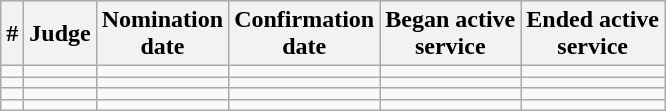<table class="sortable wikitable">
<tr bgcolor="#ececec">
<th>#</th>
<th>Judge</th>
<th>Nomination<br>date</th>
<th>Confirmation<br>date</th>
<th>Began active<br>service</th>
<th>Ended active<br>service</th>
</tr>
<tr>
<td></td>
<td></td>
<td></td>
<td></td>
<td></td>
<td></td>
</tr>
<tr>
<td></td>
<td></td>
<td></td>
<td></td>
<td></td>
<td></td>
</tr>
<tr>
<td></td>
<td></td>
<td></td>
<td></td>
<td></td>
<td></td>
</tr>
<tr>
<td></td>
<td></td>
<td></td>
<td></td>
<td></td>
<td></td>
</tr>
</table>
